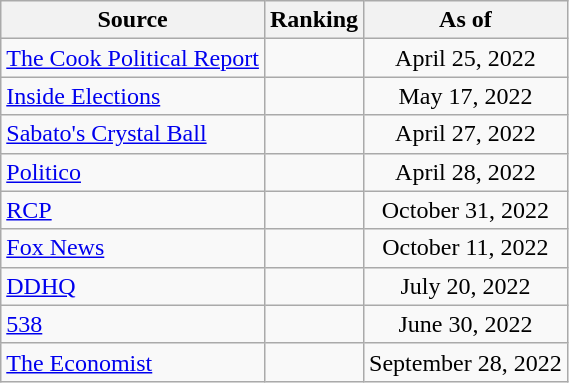<table class="wikitable" style="text-align:center">
<tr>
<th>Source</th>
<th>Ranking</th>
<th>As of</th>
</tr>
<tr>
<td align=left><a href='#'>The Cook Political Report</a></td>
<td></td>
<td>April 25, 2022</td>
</tr>
<tr>
<td align=left><a href='#'>Inside Elections</a></td>
<td></td>
<td>May 17, 2022</td>
</tr>
<tr>
<td align=left><a href='#'>Sabato's Crystal Ball</a></td>
<td></td>
<td>April 27, 2022</td>
</tr>
<tr>
<td align=left><a href='#'>Politico</a></td>
<td></td>
<td>April 28, 2022</td>
</tr>
<tr>
<td align="left"><a href='#'>RCP</a></td>
<td></td>
<td>October 31, 2022</td>
</tr>
<tr>
<td align=left><a href='#'>Fox News</a></td>
<td></td>
<td>October 11, 2022</td>
</tr>
<tr>
<td align="left"><a href='#'>DDHQ</a></td>
<td></td>
<td>July 20, 2022</td>
</tr>
<tr>
<td align="left"><a href='#'>538</a></td>
<td></td>
<td>June 30, 2022</td>
</tr>
<tr>
<td align="left"><a href='#'>The Economist</a></td>
<td></td>
<td>September 28, 2022</td>
</tr>
</table>
